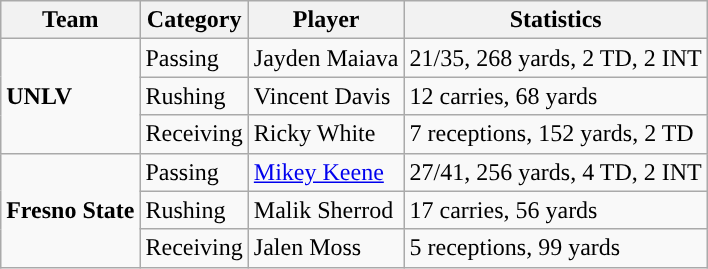<table class="wikitable" style="float: right;">
<tr>
<th>Team</th>
<th>Category</th>
<th>Player</th>
<th>Statistics</th>
</tr>
<tr>
<td rowspan=3><strong>UNLV</strong></td>
<td>Passing</td>
<td>Jayden Maiava</td>
<td>21/35, 268 yards, 2 TD, 2 INT</td>
</tr>
<tr>
<td>Rushing</td>
<td>Vincent Davis</td>
<td>12 carries, 68 yards</td>
</tr>
<tr>
<td>Receiving</td>
<td>Ricky White</td>
<td>7 receptions, 152 yards, 2 TD</td>
</tr>
<tr>
<td rowspan=3><strong>Fresno State</strong></td>
<td>Passing</td>
<td><a href='#'>Mikey Keene</a></td>
<td>27/41, 256 yards, 4 TD, 2 INT</td>
</tr>
<tr>
<td>Rushing</td>
<td>Malik Sherrod</td>
<td>17 carries, 56 yards</td>
</tr>
<tr>
<td>Receiving</td>
<td>Jalen Moss</td>
<td>5 receptions, 99 yards</td>
</tr>
</table>
